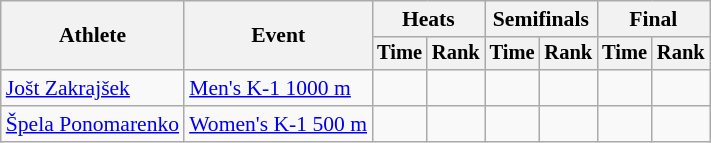<table class=wikitable style="font-size:90%;">
<tr>
<th rowspan=2>Athlete</th>
<th rowspan=2>Event</th>
<th colspan=2>Heats</th>
<th colspan=2>Semifinals</th>
<th colspan=2>Final</th>
</tr>
<tr style="font-size:95%">
<th>Time</th>
<th>Rank</th>
<th>Time</th>
<th>Rank</th>
<th>Time</th>
<th>Rank</th>
</tr>
<tr align=center>
<td align=left><a href='#'>Jošt Zakrajšek</a></td>
<td align=left><a href='#'>Men's K-1 1000 m</a></td>
<td></td>
<td></td>
<td></td>
<td></td>
<td></td>
<td></td>
</tr>
<tr align=center>
<td align=left><a href='#'>Špela Ponomarenko</a></td>
<td align=left><a href='#'>Women's K-1 500 m</a></td>
<td></td>
<td></td>
<td></td>
<td></td>
<td></td>
<td></td>
</tr>
</table>
